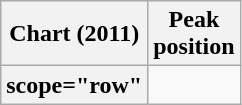<table class="wikitable plainrowheaders sortable">
<tr>
<th scope="col">Chart (2011)</th>
<th scope="col">Peak<br>position</th>
</tr>
<tr>
<th>scope="row" </th>
</tr>
</table>
